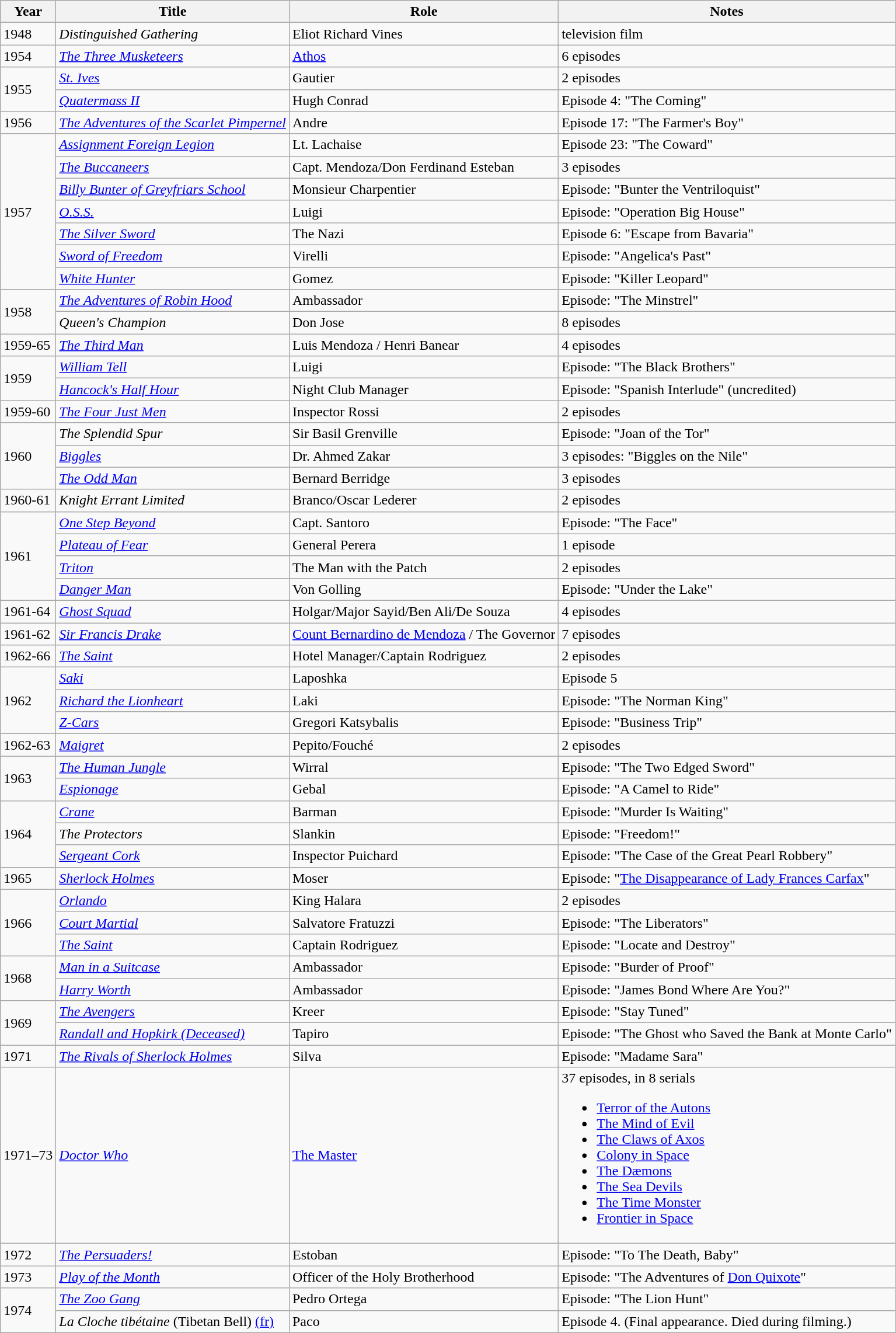<table class="wikitable sortable">
<tr>
<th>Year</th>
<th>Title</th>
<th>Role</th>
<th>Notes</th>
</tr>
<tr>
<td>1948</td>
<td><em>Distinguished Gathering</em></td>
<td>Eliot Richard Vines</td>
<td>television film</td>
</tr>
<tr>
<td>1954</td>
<td><em><a href='#'>The Three Musketeers</a></em></td>
<td><a href='#'>Athos</a></td>
<td>6 episodes</td>
</tr>
<tr>
<td rowspan="2">1955</td>
<td><em><a href='#'>St. Ives</a></em></td>
<td>Gautier</td>
<td>2 episodes</td>
</tr>
<tr>
<td><em><a href='#'>Quatermass II</a></em></td>
<td>Hugh Conrad</td>
<td>Episode 4: "The Coming"</td>
</tr>
<tr>
<td>1956</td>
<td><em><a href='#'>The Adventures of the Scarlet Pimpernel</a></em></td>
<td>Andre</td>
<td>Episode 17: "The Farmer's Boy"</td>
</tr>
<tr>
<td rowspan="7">1957</td>
<td><em><a href='#'>Assignment Foreign Legion</a></em></td>
<td>Lt. Lachaise</td>
<td>Episode 23: "The Coward"</td>
</tr>
<tr>
<td><em><a href='#'>The Buccaneers</a></em></td>
<td>Capt. Mendoza/Don Ferdinand Esteban</td>
<td>3 episodes</td>
</tr>
<tr>
<td><em><a href='#'>Billy Bunter of Greyfriars School</a></em></td>
<td>Monsieur Charpentier</td>
<td>Episode: "Bunter the Ventriloquist"</td>
</tr>
<tr>
<td><em><a href='#'>O.S.S.</a></em></td>
<td>Luigi</td>
<td>Episode: "Operation Big House"</td>
</tr>
<tr>
<td><em><a href='#'>The Silver Sword</a></em></td>
<td>The Nazi</td>
<td>Episode 6: "Escape from Bavaria"</td>
</tr>
<tr>
<td><em><a href='#'>Sword of Freedom</a></em></td>
<td>Virelli</td>
<td>Episode: "Angelica's Past"</td>
</tr>
<tr>
<td><em><a href='#'>White Hunter</a></em></td>
<td>Gomez</td>
<td>Episode: "Killer Leopard"</td>
</tr>
<tr>
<td rowspan="2">1958</td>
<td><em><a href='#'>The Adventures of Robin Hood</a></em></td>
<td>Ambassador</td>
<td>Episode: "The Minstrel"</td>
</tr>
<tr>
<td><em>Queen's Champion</em></td>
<td>Don Jose</td>
<td>8 episodes</td>
</tr>
<tr>
<td>1959-65</td>
<td><em><a href='#'>The Third Man</a></em></td>
<td>Luis Mendoza / Henri Banear</td>
<td>4 episodes</td>
</tr>
<tr>
<td rowspan="2">1959</td>
<td><em><a href='#'>William Tell</a></em></td>
<td>Luigi</td>
<td>Episode: "The Black Brothers"</td>
</tr>
<tr>
<td><em><a href='#'>Hancock's Half Hour</a></em></td>
<td>Night Club Manager</td>
<td>Episode: "Spanish Interlude" (uncredited)</td>
</tr>
<tr>
<td>1959-60</td>
<td><em><a href='#'>The Four Just Men</a></em></td>
<td>Inspector Rossi</td>
<td>2 episodes</td>
</tr>
<tr>
<td rowspan="3">1960</td>
<td><em>The Splendid Spur</em></td>
<td>Sir Basil Grenville</td>
<td>Episode: "Joan of the Tor"</td>
</tr>
<tr>
<td><em><a href='#'>Biggles</a></em></td>
<td>Dr. Ahmed Zakar</td>
<td>3 episodes: "Biggles on the Nile"</td>
</tr>
<tr>
<td><em><a href='#'>The Odd Man</a></em></td>
<td>Bernard Berridge</td>
<td>3 episodes</td>
</tr>
<tr>
<td>1960-61</td>
<td><em>Knight Errant Limited</em></td>
<td>Branco/Oscar Lederer</td>
<td>2 episodes</td>
</tr>
<tr>
<td rowspan="4">1961</td>
<td><em><a href='#'>One Step Beyond</a></em></td>
<td>Capt. Santoro</td>
<td>Episode: "The Face"</td>
</tr>
<tr>
<td><em><a href='#'>Plateau of Fear</a></em></td>
<td>General Perera</td>
<td>1 episode</td>
</tr>
<tr>
<td><em><a href='#'>Triton</a></em></td>
<td>The Man with the Patch</td>
<td>2 episodes</td>
</tr>
<tr>
<td><em><a href='#'>Danger Man</a></em></td>
<td>Von Golling</td>
<td>Episode: "Under the Lake"</td>
</tr>
<tr>
<td>1961-64</td>
<td><em><a href='#'>Ghost Squad</a></em></td>
<td>Holgar/Major Sayid/Ben Ali/De Souza</td>
<td>4 episodes</td>
</tr>
<tr>
<td>1961-62</td>
<td><em><a href='#'>Sir Francis Drake</a></em></td>
<td><a href='#'>Count Bernardino de Mendoza</a> / The Governor</td>
<td>7 episodes</td>
</tr>
<tr>
<td>1962-66</td>
<td><em><a href='#'>The Saint</a></em></td>
<td>Hotel Manager/Captain Rodriguez</td>
<td>2 episodes</td>
</tr>
<tr>
<td rowspan="3">1962</td>
<td><em><a href='#'>Saki</a></em></td>
<td>Laposhka</td>
<td>Episode 5</td>
</tr>
<tr>
<td><em><a href='#'>Richard the Lionheart</a></em></td>
<td>Laki</td>
<td>Episode: "The Norman King"</td>
</tr>
<tr>
<td><em><a href='#'>Z-Cars</a></em></td>
<td>Gregori Katsybalis</td>
<td>Episode: "Business Trip"</td>
</tr>
<tr>
<td>1962-63</td>
<td><em><a href='#'>Maigret</a></em></td>
<td>Pepito/Fouché</td>
<td>2 episodes</td>
</tr>
<tr>
<td rowspan="2">1963</td>
<td><em><a href='#'>The Human Jungle</a></em></td>
<td>Wirral</td>
<td>Episode: "The Two Edged Sword"</td>
</tr>
<tr>
<td><em><a href='#'>Espionage</a></em></td>
<td>Gebal</td>
<td>Episode: "A Camel to Ride"</td>
</tr>
<tr>
<td rowspan="3">1964</td>
<td><em><a href='#'>Crane</a></em></td>
<td>Barman</td>
<td>Episode: "Murder Is Waiting"</td>
</tr>
<tr>
<td><em>The Protectors</em></td>
<td>Slankin</td>
<td>Episode: "Freedom!"</td>
</tr>
<tr>
<td><em><a href='#'>Sergeant Cork</a></em></td>
<td>Inspector Puichard</td>
<td>Episode: "The Case of the Great Pearl Robbery"</td>
</tr>
<tr>
<td>1965</td>
<td><em><a href='#'>Sherlock Holmes</a></em></td>
<td>Moser</td>
<td>Episode: "<a href='#'>The Disappearance of Lady Frances Carfax</a>"</td>
</tr>
<tr>
<td rowspan="3">1966</td>
<td><em><a href='#'>Orlando</a></em></td>
<td>King Halara</td>
<td>2 episodes</td>
</tr>
<tr>
<td><em><a href='#'>Court Martial</a></em></td>
<td>Salvatore Fratuzzi</td>
<td>Episode: "The Liberators"</td>
</tr>
<tr>
<td><em><a href='#'>The Saint</a></em></td>
<td>Captain Rodriguez</td>
<td>Episode: "Locate and Destroy"</td>
</tr>
<tr>
<td rowspan="2">1968</td>
<td><em><a href='#'>Man in a Suitcase</a></em></td>
<td>Ambassador</td>
<td>Episode: "Burder of Proof"</td>
</tr>
<tr>
<td><em><a href='#'>Harry Worth</a></em></td>
<td>Ambassador</td>
<td>Episode: "James Bond Where Are You?"</td>
</tr>
<tr>
<td rowspan="2">1969</td>
<td><em><a href='#'>The Avengers</a></em></td>
<td>Kreer</td>
<td>Episode: "Stay Tuned"</td>
</tr>
<tr>
<td><em><a href='#'>Randall and Hopkirk (Deceased)</a></em></td>
<td>Tapiro</td>
<td>Episode: "The Ghost who Saved the Bank at Monte Carlo"</td>
</tr>
<tr>
<td>1971</td>
<td><em><a href='#'>The Rivals of Sherlock Holmes</a></em></td>
<td>Silva</td>
<td>Episode: "Madame Sara"</td>
</tr>
<tr>
<td>1971–73</td>
<td><em><a href='#'>Doctor Who</a></em></td>
<td><a href='#'>The Master</a></td>
<td>37 episodes, in 8 serials<br><ul><li><a href='#'>Terror of the Autons</a></li><li><a href='#'>The Mind of Evil</a></li><li><a href='#'>The Claws of Axos</a></li><li><a href='#'>Colony in Space</a></li><li><a href='#'>The Dæmons</a></li><li><a href='#'>The Sea Devils</a></li><li><a href='#'>The Time Monster</a></li><li><a href='#'>Frontier in Space</a></li></ul></td>
</tr>
<tr>
<td>1972</td>
<td><em><a href='#'>The Persuaders!</a></em></td>
<td>Estoban</td>
<td>Episode: "To The Death, Baby"</td>
</tr>
<tr>
<td>1973</td>
<td><em><a href='#'>Play of the Month</a></em></td>
<td>Officer of the Holy Brotherhood</td>
<td>Episode: "The Adventures of <a href='#'>Don Quixote</a>"</td>
</tr>
<tr>
<td rowspan="2">1974</td>
<td><em><a href='#'>The Zoo Gang</a></em></td>
<td>Pedro Ortega</td>
<td>Episode: "The Lion Hunt"</td>
</tr>
<tr>
<td><em>La Cloche tibétaine</em> (Tibetan Bell) <a href='#'>(fr)</a></td>
<td>Paco</td>
<td>Episode 4. (Final appearance. Died during filming.)</td>
</tr>
</table>
